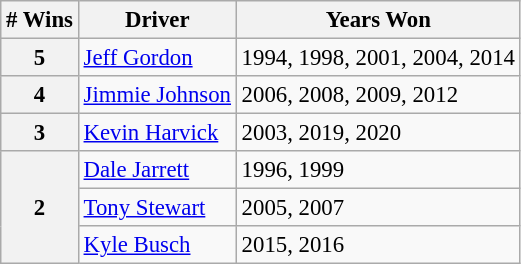<table class="wikitable" style="font-size: 95%;">
<tr>
<th># Wins</th>
<th>Driver</th>
<th>Years Won</th>
</tr>
<tr>
<th>5</th>
<td><a href='#'>Jeff Gordon</a></td>
<td>1994, 1998, 2001, 2004, 2014</td>
</tr>
<tr>
<th>4</th>
<td><a href='#'>Jimmie Johnson</a></td>
<td>2006, 2008, 2009, 2012</td>
</tr>
<tr>
<th>3</th>
<td><a href='#'>Kevin Harvick</a></td>
<td>2003, 2019, 2020</td>
</tr>
<tr>
<th rowspan="3">2</th>
<td><a href='#'>Dale Jarrett</a></td>
<td>1996, 1999</td>
</tr>
<tr>
<td><a href='#'>Tony Stewart</a></td>
<td>2005, 2007</td>
</tr>
<tr>
<td><a href='#'>Kyle Busch</a></td>
<td>2015, 2016</td>
</tr>
</table>
